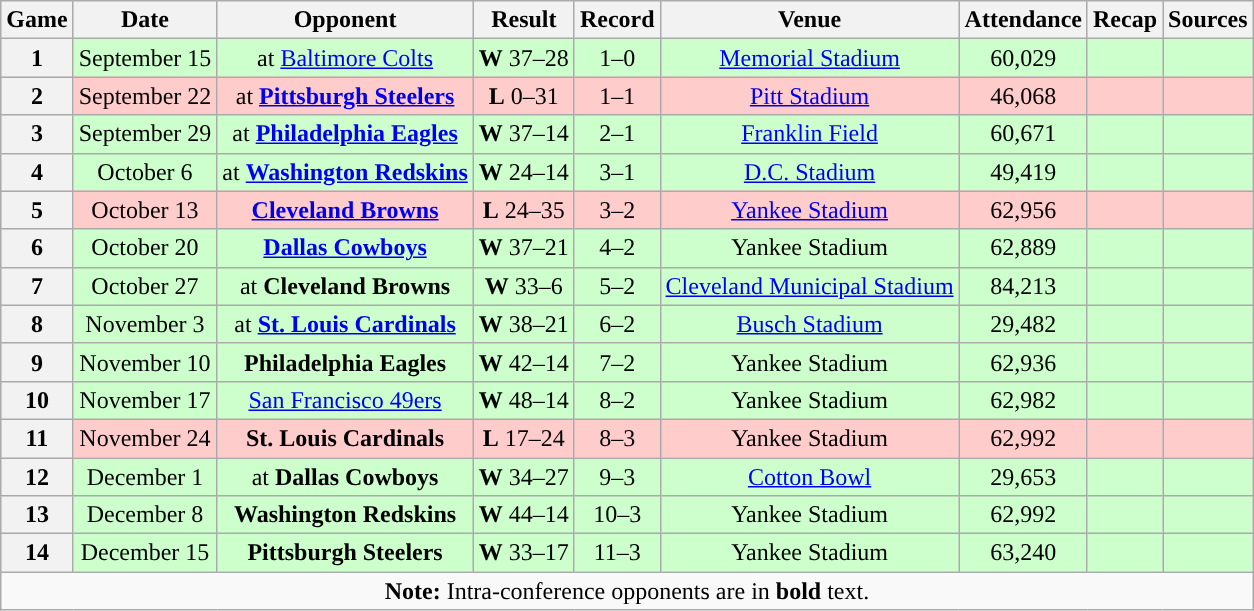<table class="wikitable" style="text-align:center">
<tr>
<th>Game</th>
<th>Date</th>
<th>Opponent</th>
<th>Result</th>
<th>Record</th>
<th>Venue</th>
<th>Attendance</th>
<th>Recap</th>
<th>Sources</th>
</tr>
<tr style="background:#cfc">
<th>1</th>
<td>September 15</td>
<td>at <a href='#'>Baltimore Colts</a></td>
<td><strong>W</strong> 37–28</td>
<td>1–0</td>
<td><a href='#'>Memorial Stadium</a></td>
<td>60,029</td>
<td></td>
<td></td>
</tr>
<tr style="background:#fcc">
<th>2</th>
<td>September 22</td>
<td>at <strong><a href='#'>Pittsburgh Steelers</a></strong></td>
<td><strong>L</strong> 0–31</td>
<td>1–1</td>
<td><a href='#'>Pitt Stadium</a></td>
<td>46,068</td>
<td></td>
<td></td>
</tr>
<tr style="background:#cfc">
<th>3</th>
<td>September 29</td>
<td>at <strong><a href='#'>Philadelphia Eagles</a></strong></td>
<td><strong>W</strong> 37–14</td>
<td>2–1</td>
<td><a href='#'>Franklin Field</a></td>
<td>60,671</td>
<td></td>
<td></td>
</tr>
<tr style="background:#cfc">
<th>4</th>
<td>October 6</td>
<td>at <strong><a href='#'>Washington Redskins</a></strong></td>
<td><strong>W</strong> 24–14</td>
<td>3–1</td>
<td><a href='#'>D.C. Stadium</a></td>
<td>49,419</td>
<td></td>
<td></td>
</tr>
<tr style="background:#fcc">
<th>5</th>
<td>October 13</td>
<td><strong><a href='#'>Cleveland Browns</a></strong></td>
<td><strong>L</strong> 24–35</td>
<td>3–2</td>
<td><a href='#'>Yankee Stadium</a></td>
<td>62,956</td>
<td></td>
<td></td>
</tr>
<tr style="background:#cfc">
<th>6</th>
<td>October 20</td>
<td><strong><a href='#'>Dallas Cowboys</a></strong></td>
<td><strong>W</strong> 37–21</td>
<td>4–2</td>
<td>Yankee Stadium</td>
<td>62,889</td>
<td></td>
<td></td>
</tr>
<tr style="background:#cfc">
<th>7</th>
<td>October 27</td>
<td>at <strong>Cleveland Browns</strong></td>
<td><strong>W</strong> 33–6</td>
<td>5–2</td>
<td><a href='#'>Cleveland Municipal Stadium</a></td>
<td>84,213</td>
<td></td>
<td></td>
</tr>
<tr style="background:#cfc">
<th>8</th>
<td>November 3</td>
<td>at <strong><a href='#'>St. Louis Cardinals</a></strong></td>
<td><strong>W</strong> 38–21</td>
<td>6–2</td>
<td><a href='#'>Busch Stadium</a></td>
<td>29,482</td>
<td></td>
<td></td>
</tr>
<tr style="background:#cfc">
<th>9</th>
<td>November 10</td>
<td><strong>Philadelphia Eagles</strong></td>
<td><strong>W</strong> 42–14</td>
<td>7–2</td>
<td>Yankee Stadium</td>
<td>62,936</td>
<td></td>
<td></td>
</tr>
<tr style="background:#cfc">
<th>10</th>
<td>November 17</td>
<td><a href='#'>San Francisco 49ers</a></td>
<td><strong>W</strong> 48–14</td>
<td>8–2</td>
<td>Yankee Stadium</td>
<td>62,982</td>
<td></td>
<td></td>
</tr>
<tr style="background:#fcc">
<th>11</th>
<td>November 24</td>
<td><strong>St. Louis Cardinals</strong></td>
<td><strong>L</strong> 17–24</td>
<td>8–3</td>
<td>Yankee Stadium</td>
<td>62,992</td>
<td></td>
<td></td>
</tr>
<tr style="background:#cfc">
<th>12</th>
<td>December 1</td>
<td>at <strong>Dallas Cowboys</strong></td>
<td><strong>W</strong> 34–27</td>
<td>9–3</td>
<td><a href='#'>Cotton Bowl</a></td>
<td>29,653</td>
<td></td>
<td></td>
</tr>
<tr style="background:#cfc">
<th>13</th>
<td>December 8</td>
<td><strong>Washington Redskins</strong></td>
<td><strong>W</strong> 44–14</td>
<td>10–3</td>
<td>Yankee Stadium</td>
<td>62,992</td>
<td></td>
<td></td>
</tr>
<tr style="background:#cfc">
<th>14</th>
<td>December 15</td>
<td><strong>Pittsburgh Steelers</strong></td>
<td><strong>W</strong> 33–17</td>
<td>11–3</td>
<td>Yankee Stadium</td>
<td>63,240</td>
<td></td>
<td></td>
</tr>
<tr>
<td colspan="10"><strong>Note:</strong> Intra-conference opponents are in <strong>bold</strong> text.</td>
</tr>
</table>
